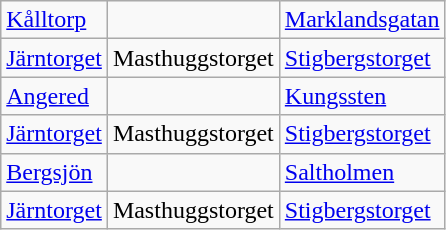<table class="wikitable">
<tr>
<td><a href='#'>Kålltorp</a></td>
<td></td>
<td><a href='#'>Marklandsgatan</a></td>
</tr>
<tr>
<td><a href='#'>Järntorget</a></td>
<td>Masthuggstorget</td>
<td><a href='#'>Stigbergstorget</a></td>
</tr>
<tr>
<td><a href='#'>Angered</a></td>
<td></td>
<td><a href='#'>Kungssten</a></td>
</tr>
<tr>
<td><a href='#'>Järntorget</a></td>
<td>Masthuggstorget</td>
<td><a href='#'>Stigbergstorget</a></td>
</tr>
<tr>
<td><a href='#'>Bergsjön</a></td>
<td></td>
<td><a href='#'>Saltholmen</a></td>
</tr>
<tr>
<td><a href='#'>Järntorget</a></td>
<td>Masthuggstorget</td>
<td><a href='#'>Stigbergstorget</a></td>
</tr>
</table>
